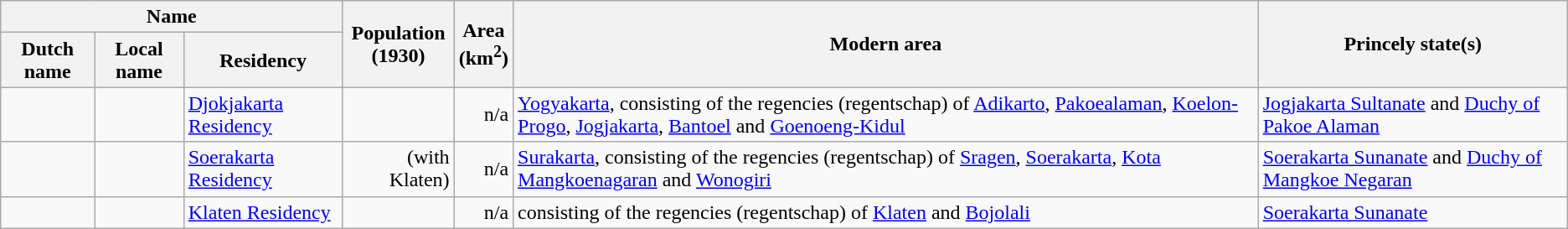<table class=wikitable>
<tr>
<th colspan=3>Name</th>
<th rowspan=2>Population<br>(1930)</th>
<th rowspan=2>Area<br>(km<sup>2</sup>)</th>
<th rowspan=2>Modern area</th>
<th rowspan=2>Princely state(s)</th>
</tr>
<tr>
<th>Dutch name</th>
<th>Local name</th>
<th>Residency</th>
</tr>
<tr>
<td></td>
<td></td>
<td><a href='#'>Djokjakarta Residency</a></td>
<td align=right></td>
<td align=right>n/a</td>
<td><a href='#'>Yogyakarta</a>, consisting of the regencies (regentschap) of <a href='#'>Adikarto</a>, <a href='#'>Pakoealaman</a>, <a href='#'>Koelon-Progo</a>, <a href='#'>Jogjakarta</a>, <a href='#'>Bantoel</a> and <a href='#'>Goenoeng-Kidul</a></td>
<td><a href='#'>Jogjakarta Sultanate</a> and <a href='#'>Duchy of Pakoe Alaman</a></td>
</tr>
<tr>
<td></td>
<td></td>
<td><a href='#'>Soerakarta Residency</a></td>
<td align=right> (with Klaten)</td>
<td align=right>n/a</td>
<td><a href='#'>Surakarta</a>, consisting of the regencies (regentschap) of <a href='#'>Sragen</a>, <a href='#'>Soerakarta</a>, <a href='#'>Kota Mangkoenagaran</a> and <a href='#'>Wonogiri</a></td>
<td><a href='#'>Soerakarta Sunanate</a> and <a href='#'>Duchy of Mangkoe Negaran</a></td>
</tr>
<tr>
<td></td>
<td></td>
<td><a href='#'>Klaten Residency</a></td>
<td align=right></td>
<td align=right>n/a</td>
<td>consisting of the regencies (regentschap) of <a href='#'>Klaten</a> and <a href='#'>Bojolali</a></td>
<td><a href='#'>Soerakarta Sunanate</a></td>
</tr>
</table>
